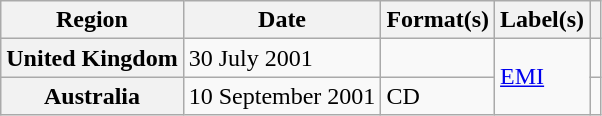<table class="wikitable plainrowheaders">
<tr>
<th scope="col">Region</th>
<th scope="col">Date</th>
<th scope="col">Format(s)</th>
<th scope="col">Label(s)</th>
<th scope="col"></th>
</tr>
<tr>
<th scope="row">United Kingdom</th>
<td>30 July 2001</td>
<td></td>
<td rowspan="2"><a href='#'>EMI</a></td>
<td align="center"></td>
</tr>
<tr>
<th scope="row">Australia</th>
<td>10 September 2001</td>
<td>CD</td>
<td align="center"></td>
</tr>
</table>
